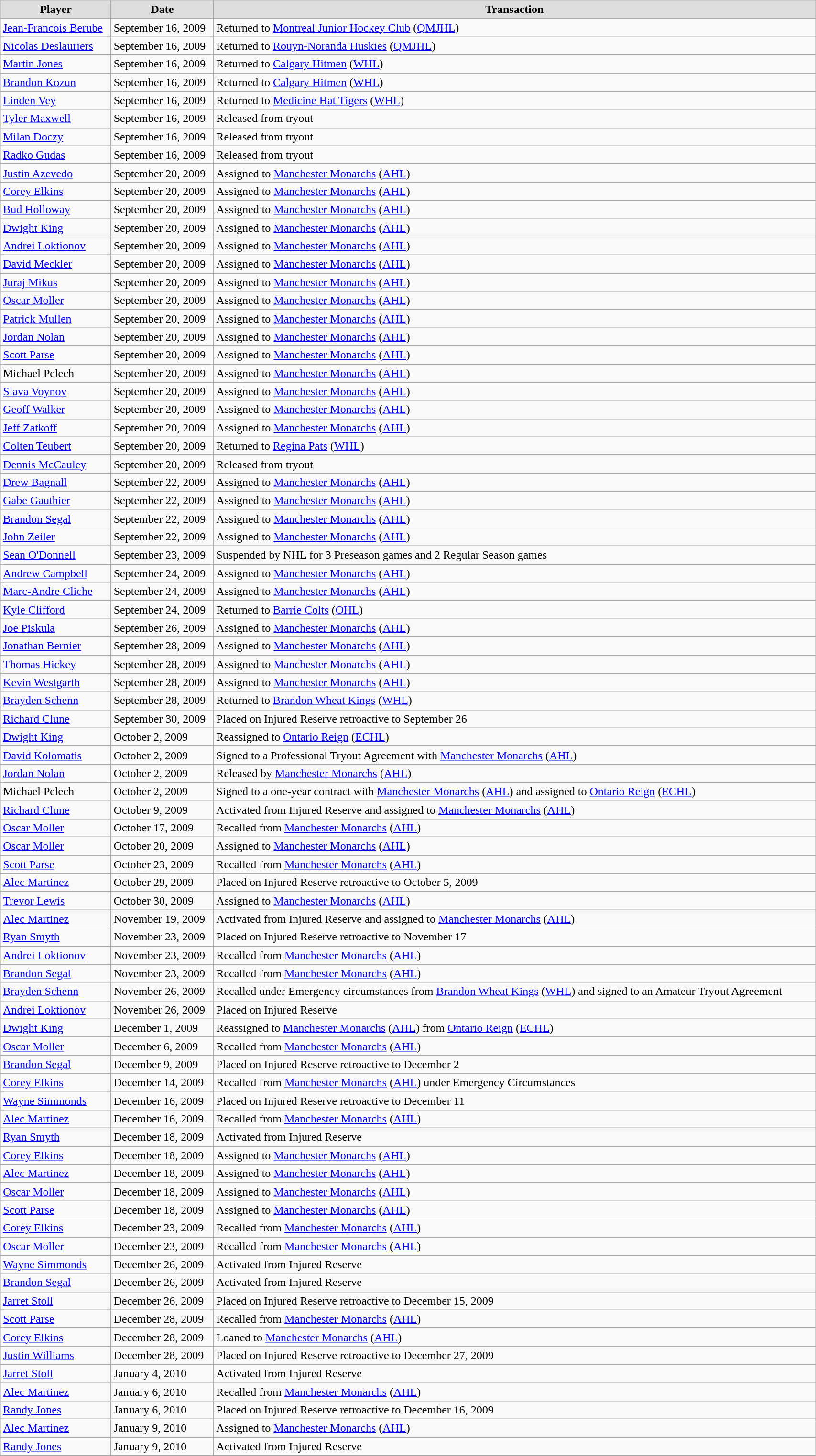<table class="wikitable" width=90%>
<tr align="center"  bgcolor="#dddddd">
<td><strong>Player</strong></td>
<td><strong>Date</strong></td>
<td><strong>Transaction</strong></td>
</tr>
<tr>
<td><a href='#'>Jean-Francois Berube</a></td>
<td>September 16, 2009</td>
<td>Returned to <a href='#'>Montreal Junior Hockey Club</a> (<a href='#'>QMJHL</a>)</td>
</tr>
<tr>
<td><a href='#'>Nicolas Deslauriers</a></td>
<td>September 16, 2009</td>
<td>Returned to <a href='#'>Rouyn-Noranda Huskies</a> (<a href='#'>QMJHL</a>)</td>
</tr>
<tr>
<td><a href='#'>Martin Jones</a></td>
<td>September 16, 2009</td>
<td>Returned to <a href='#'>Calgary Hitmen</a> (<a href='#'>WHL</a>)</td>
</tr>
<tr>
<td><a href='#'>Brandon Kozun</a></td>
<td>September 16, 2009</td>
<td>Returned to <a href='#'>Calgary Hitmen</a> (<a href='#'>WHL</a>)</td>
</tr>
<tr>
<td><a href='#'>Linden Vey</a></td>
<td>September 16, 2009</td>
<td>Returned to <a href='#'>Medicine Hat Tigers</a> (<a href='#'>WHL</a>)</td>
</tr>
<tr>
<td><a href='#'>Tyler Maxwell</a></td>
<td>September 16, 2009</td>
<td>Released from tryout</td>
</tr>
<tr>
<td><a href='#'>Milan Doczy</a></td>
<td>September 16, 2009</td>
<td>Released from tryout</td>
</tr>
<tr>
<td><a href='#'>Radko Gudas</a></td>
<td>September 16, 2009</td>
<td>Released from tryout</td>
</tr>
<tr>
<td><a href='#'>Justin Azevedo</a></td>
<td>September 20, 2009</td>
<td>Assigned to <a href='#'>Manchester Monarchs</a> (<a href='#'>AHL</a>)</td>
</tr>
<tr>
<td><a href='#'>Corey Elkins</a></td>
<td>September 20, 2009</td>
<td>Assigned to <a href='#'>Manchester Monarchs</a> (<a href='#'>AHL</a>)</td>
</tr>
<tr>
<td><a href='#'>Bud Holloway</a></td>
<td>September 20, 2009</td>
<td>Assigned to <a href='#'>Manchester Monarchs</a> (<a href='#'>AHL</a>)</td>
</tr>
<tr>
<td><a href='#'>Dwight King</a></td>
<td>September 20, 2009</td>
<td>Assigned to <a href='#'>Manchester Monarchs</a> (<a href='#'>AHL</a>)</td>
</tr>
<tr>
<td><a href='#'>Andrei Loktionov</a></td>
<td>September 20, 2009</td>
<td>Assigned to <a href='#'>Manchester Monarchs</a> (<a href='#'>AHL</a>)</td>
</tr>
<tr>
<td><a href='#'>David Meckler</a></td>
<td>September 20, 2009</td>
<td>Assigned to <a href='#'>Manchester Monarchs</a> (<a href='#'>AHL</a>)</td>
</tr>
<tr>
<td><a href='#'>Juraj Mikus</a></td>
<td>September 20, 2009</td>
<td>Assigned to <a href='#'>Manchester Monarchs</a> (<a href='#'>AHL</a>)</td>
</tr>
<tr>
<td><a href='#'>Oscar Moller</a></td>
<td>September 20, 2009</td>
<td>Assigned to <a href='#'>Manchester Monarchs</a> (<a href='#'>AHL</a>)</td>
</tr>
<tr>
<td><a href='#'>Patrick Mullen</a></td>
<td>September 20, 2009</td>
<td>Assigned to <a href='#'>Manchester Monarchs</a> (<a href='#'>AHL</a>)</td>
</tr>
<tr>
<td><a href='#'>Jordan Nolan</a></td>
<td>September 20, 2009</td>
<td>Assigned to <a href='#'>Manchester Monarchs</a> (<a href='#'>AHL</a>)</td>
</tr>
<tr>
<td><a href='#'>Scott Parse</a></td>
<td>September 20, 2009</td>
<td>Assigned to <a href='#'>Manchester Monarchs</a> (<a href='#'>AHL</a>)</td>
</tr>
<tr>
<td>Michael Pelech</td>
<td>September 20, 2009</td>
<td>Assigned to <a href='#'>Manchester Monarchs</a> (<a href='#'>AHL</a>)</td>
</tr>
<tr>
<td><a href='#'>Slava Voynov</a></td>
<td>September 20, 2009</td>
<td>Assigned to <a href='#'>Manchester Monarchs</a> (<a href='#'>AHL</a>)</td>
</tr>
<tr>
<td><a href='#'>Geoff Walker</a></td>
<td>September 20, 2009</td>
<td>Assigned to <a href='#'>Manchester Monarchs</a> (<a href='#'>AHL</a>)</td>
</tr>
<tr>
<td><a href='#'>Jeff Zatkoff</a></td>
<td>September 20, 2009</td>
<td>Assigned to <a href='#'>Manchester Monarchs</a> (<a href='#'>AHL</a>)</td>
</tr>
<tr>
<td><a href='#'>Colten Teubert</a></td>
<td>September 20, 2009</td>
<td>Returned to <a href='#'>Regina Pats</a> (<a href='#'>WHL</a>)</td>
</tr>
<tr>
<td><a href='#'>Dennis McCauley</a></td>
<td>September 20, 2009</td>
<td>Released from tryout</td>
</tr>
<tr>
<td><a href='#'>Drew Bagnall</a></td>
<td>September 22, 2009</td>
<td>Assigned to <a href='#'>Manchester Monarchs</a> (<a href='#'>AHL</a>)</td>
</tr>
<tr>
<td><a href='#'>Gabe Gauthier</a></td>
<td>September 22, 2009</td>
<td>Assigned to <a href='#'>Manchester Monarchs</a> (<a href='#'>AHL</a>)</td>
</tr>
<tr>
<td><a href='#'>Brandon Segal</a></td>
<td>September 22, 2009</td>
<td>Assigned to <a href='#'>Manchester Monarchs</a> (<a href='#'>AHL</a>)</td>
</tr>
<tr>
<td><a href='#'>John Zeiler</a></td>
<td>September 22, 2009</td>
<td>Assigned to <a href='#'>Manchester Monarchs</a> (<a href='#'>AHL</a>)</td>
</tr>
<tr>
<td><a href='#'>Sean O'Donnell</a></td>
<td>September 23, 2009</td>
<td>Suspended by NHL for 3 Preseason games and 2 Regular Season games</td>
</tr>
<tr>
<td><a href='#'>Andrew Campbell</a></td>
<td>September 24, 2009</td>
<td>Assigned to <a href='#'>Manchester Monarchs</a> (<a href='#'>AHL</a>)</td>
</tr>
<tr>
<td><a href='#'>Marc-Andre Cliche</a></td>
<td>September 24, 2009</td>
<td>Assigned to <a href='#'>Manchester Monarchs</a> (<a href='#'>AHL</a>)</td>
</tr>
<tr>
<td><a href='#'>Kyle Clifford</a></td>
<td>September 24, 2009</td>
<td>Returned to <a href='#'>Barrie Colts</a> (<a href='#'>OHL</a>)</td>
</tr>
<tr>
<td><a href='#'>Joe Piskula</a></td>
<td>September 26, 2009</td>
<td>Assigned to <a href='#'>Manchester Monarchs</a> (<a href='#'>AHL</a>)</td>
</tr>
<tr>
<td><a href='#'>Jonathan Bernier</a></td>
<td>September 28, 2009</td>
<td>Assigned to <a href='#'>Manchester Monarchs</a> (<a href='#'>AHL</a>)</td>
</tr>
<tr>
<td><a href='#'>Thomas Hickey</a></td>
<td>September 28, 2009</td>
<td>Assigned to <a href='#'>Manchester Monarchs</a> (<a href='#'>AHL</a>)</td>
</tr>
<tr>
<td><a href='#'>Kevin Westgarth</a></td>
<td>September 28, 2009</td>
<td>Assigned to <a href='#'>Manchester Monarchs</a> (<a href='#'>AHL</a>)</td>
</tr>
<tr>
<td><a href='#'>Brayden Schenn</a></td>
<td>September 28, 2009</td>
<td>Returned to <a href='#'>Brandon Wheat Kings</a> (<a href='#'>WHL</a>)</td>
</tr>
<tr>
<td><a href='#'>Richard Clune</a></td>
<td>September 30, 2009</td>
<td>Placed on Injured Reserve retroactive to September 26</td>
</tr>
<tr>
<td><a href='#'>Dwight King</a></td>
<td>October 2, 2009</td>
<td>Reassigned to <a href='#'>Ontario Reign</a> (<a href='#'>ECHL</a>)</td>
</tr>
<tr>
<td><a href='#'>David Kolomatis</a></td>
<td>October 2, 2009</td>
<td>Signed to a Professional Tryout Agreement with <a href='#'>Manchester Monarchs</a> (<a href='#'>AHL</a>)</td>
</tr>
<tr>
<td><a href='#'>Jordan Nolan</a></td>
<td>October 2, 2009</td>
<td>Released by <a href='#'>Manchester Monarchs</a> (<a href='#'>AHL</a>)</td>
</tr>
<tr>
<td>Michael Pelech</td>
<td>October 2, 2009</td>
<td>Signed to a one-year contract with <a href='#'>Manchester Monarchs</a> (<a href='#'>AHL</a>) and assigned to <a href='#'>Ontario Reign</a> (<a href='#'>ECHL</a>)</td>
</tr>
<tr>
<td><a href='#'>Richard Clune</a></td>
<td>October 9, 2009</td>
<td>Activated from Injured Reserve and assigned to <a href='#'>Manchester Monarchs</a> (<a href='#'>AHL</a>)</td>
</tr>
<tr>
<td><a href='#'>Oscar Moller</a></td>
<td>October 17, 2009</td>
<td>Recalled from <a href='#'>Manchester Monarchs</a> (<a href='#'>AHL</a>)</td>
</tr>
<tr>
<td><a href='#'>Oscar Moller</a></td>
<td>October 20, 2009</td>
<td>Assigned to <a href='#'>Manchester Monarchs</a> (<a href='#'>AHL</a>)</td>
</tr>
<tr>
<td><a href='#'>Scott Parse</a></td>
<td>October 23, 2009</td>
<td>Recalled from <a href='#'>Manchester Monarchs</a> (<a href='#'>AHL</a>)</td>
</tr>
<tr>
<td><a href='#'>Alec Martinez</a></td>
<td>October 29, 2009</td>
<td>Placed on Injured Reserve retroactive to October 5, 2009</td>
</tr>
<tr>
<td><a href='#'>Trevor Lewis</a></td>
<td>October 30, 2009</td>
<td>Assigned to <a href='#'>Manchester Monarchs</a> (<a href='#'>AHL</a>)</td>
</tr>
<tr>
<td><a href='#'>Alec Martinez</a></td>
<td>November 19, 2009</td>
<td>Activated from Injured Reserve and assigned to <a href='#'>Manchester Monarchs</a> (<a href='#'>AHL</a>)</td>
</tr>
<tr>
<td><a href='#'>Ryan Smyth</a></td>
<td>November 23, 2009</td>
<td>Placed on Injured Reserve retroactive to November 17</td>
</tr>
<tr>
<td><a href='#'>Andrei Loktionov</a></td>
<td>November 23, 2009</td>
<td>Recalled from <a href='#'>Manchester Monarchs</a> (<a href='#'>AHL</a>)</td>
</tr>
<tr>
<td><a href='#'>Brandon Segal</a></td>
<td>November 23, 2009</td>
<td>Recalled from <a href='#'>Manchester Monarchs</a> (<a href='#'>AHL</a>)</td>
</tr>
<tr>
<td><a href='#'>Brayden Schenn</a></td>
<td>November 26, 2009</td>
<td>Recalled under Emergency circumstances from <a href='#'>Brandon Wheat Kings</a> (<a href='#'>WHL</a>) and signed to an Amateur Tryout Agreement</td>
</tr>
<tr>
<td><a href='#'>Andrei Loktionov</a></td>
<td>November 26, 2009</td>
<td>Placed on Injured Reserve</td>
</tr>
<tr>
<td><a href='#'>Dwight King</a></td>
<td>December 1, 2009</td>
<td>Reassigned to <a href='#'>Manchester Monarchs</a> (<a href='#'>AHL</a>) from <a href='#'>Ontario Reign</a> (<a href='#'>ECHL</a>)</td>
</tr>
<tr>
<td><a href='#'>Oscar Moller</a></td>
<td>December 6, 2009</td>
<td>Recalled from <a href='#'>Manchester Monarchs</a> (<a href='#'>AHL</a>)</td>
</tr>
<tr>
<td><a href='#'>Brandon Segal</a></td>
<td>December 9, 2009</td>
<td>Placed on Injured Reserve retroactive to December 2</td>
</tr>
<tr>
<td><a href='#'>Corey Elkins</a></td>
<td>December 14, 2009</td>
<td>Recalled from <a href='#'>Manchester Monarchs</a> (<a href='#'>AHL</a>) under Emergency Circumstances</td>
</tr>
<tr>
<td><a href='#'>Wayne Simmonds</a></td>
<td>December 16, 2009</td>
<td>Placed on Injured Reserve retroactive to December 11</td>
</tr>
<tr>
<td><a href='#'>Alec Martinez</a></td>
<td>December 16, 2009</td>
<td>Recalled from <a href='#'>Manchester Monarchs</a> (<a href='#'>AHL</a>)</td>
</tr>
<tr>
<td><a href='#'>Ryan Smyth</a></td>
<td>December 18, 2009</td>
<td>Activated from Injured Reserve</td>
</tr>
<tr>
<td><a href='#'>Corey Elkins</a></td>
<td>December 18, 2009</td>
<td>Assigned to <a href='#'>Manchester Monarchs</a> (<a href='#'>AHL</a>)</td>
</tr>
<tr>
<td><a href='#'>Alec Martinez</a></td>
<td>December 18, 2009</td>
<td>Assigned to <a href='#'>Manchester Monarchs</a> (<a href='#'>AHL</a>)</td>
</tr>
<tr>
<td><a href='#'>Oscar Moller</a></td>
<td>December 18, 2009</td>
<td>Assigned to <a href='#'>Manchester Monarchs</a> (<a href='#'>AHL</a>)</td>
</tr>
<tr>
<td><a href='#'>Scott Parse</a></td>
<td>December 18, 2009</td>
<td>Assigned to <a href='#'>Manchester Monarchs</a> (<a href='#'>AHL</a>)</td>
</tr>
<tr>
<td><a href='#'>Corey Elkins</a></td>
<td>December 23, 2009</td>
<td>Recalled from <a href='#'>Manchester Monarchs</a> (<a href='#'>AHL</a>)</td>
</tr>
<tr>
<td><a href='#'>Oscar Moller</a></td>
<td>December 23, 2009</td>
<td>Recalled from <a href='#'>Manchester Monarchs</a> (<a href='#'>AHL</a>)</td>
</tr>
<tr>
<td><a href='#'>Wayne Simmonds</a></td>
<td>December 26, 2009</td>
<td>Activated from Injured Reserve</td>
</tr>
<tr>
<td><a href='#'>Brandon Segal</a></td>
<td>December 26, 2009</td>
<td>Activated from Injured Reserve</td>
</tr>
<tr>
<td><a href='#'>Jarret Stoll</a></td>
<td>December 26, 2009</td>
<td>Placed on Injured Reserve retroactive to December 15, 2009</td>
</tr>
<tr>
<td><a href='#'>Scott Parse</a></td>
<td>December 28, 2009</td>
<td>Recalled from <a href='#'>Manchester Monarchs</a> (<a href='#'>AHL</a>)</td>
</tr>
<tr>
<td><a href='#'>Corey Elkins</a></td>
<td>December 28, 2009</td>
<td>Loaned to <a href='#'>Manchester Monarchs</a> (<a href='#'>AHL</a>)</td>
</tr>
<tr>
<td><a href='#'>Justin Williams</a></td>
<td>December 28, 2009</td>
<td>Placed on Injured Reserve retroactive to December 27, 2009</td>
</tr>
<tr>
<td><a href='#'>Jarret Stoll</a></td>
<td>January 4, 2010</td>
<td>Activated from Injured Reserve</td>
</tr>
<tr>
<td><a href='#'>Alec Martinez</a></td>
<td>January 6, 2010</td>
<td>Recalled from <a href='#'>Manchester Monarchs</a> (<a href='#'>AHL</a>)</td>
</tr>
<tr>
<td><a href='#'>Randy Jones</a></td>
<td>January 6, 2010</td>
<td>Placed on Injured Reserve retroactive to December 16, 2009</td>
</tr>
<tr>
<td><a href='#'>Alec Martinez</a></td>
<td>January 9, 2010</td>
<td>Assigned to <a href='#'>Manchester Monarchs</a> (<a href='#'>AHL</a>)</td>
</tr>
<tr>
<td><a href='#'>Randy Jones</a></td>
<td>January 9, 2010</td>
<td>Activated from Injured Reserve</td>
</tr>
</table>
